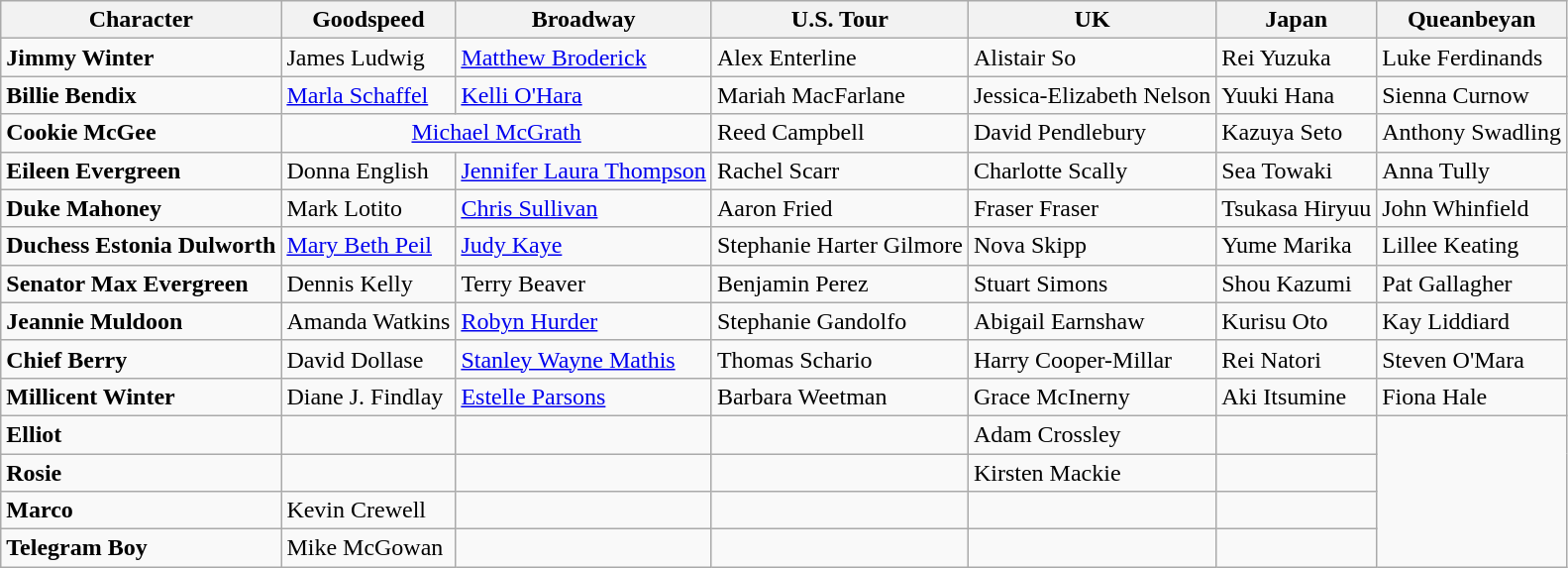<table class="wikitable">
<tr>
<th>Character</th>
<th>Goodspeed</th>
<th>Broadway</th>
<th>U.S. Tour</th>
<th>UK</th>
<th>Japan</th>
<th>Queanbeyan</th>
</tr>
<tr>
<td><strong>Jimmy Winter</strong></td>
<td>James Ludwig</td>
<td><a href='#'>Matthew Broderick</a></td>
<td>Alex Enterline</td>
<td>Alistair So</td>
<td>Rei Yuzuka</td>
<td>Luke Ferdinands</td>
</tr>
<tr>
<td><strong>Billie Bendix</strong></td>
<td><a href='#'>Marla Schaffel</a></td>
<td><a href='#'>Kelli O'Hara</a></td>
<td>Mariah MacFarlane</td>
<td>Jessica-Elizabeth Nelson</td>
<td>Yuuki Hana</td>
<td>Sienna Curnow</td>
</tr>
<tr>
<td><strong>Cookie McGee</strong></td>
<td colspan='2' align=center><a href='#'>Michael McGrath</a></td>
<td>Reed Campbell</td>
<td>David Pendlebury</td>
<td>Kazuya Seto</td>
<td>Anthony Swadling</td>
</tr>
<tr>
<td><strong>Eileen Evergreen</strong></td>
<td>Donna English</td>
<td><a href='#'>Jennifer Laura Thompson</a></td>
<td>Rachel Scarr</td>
<td>Charlotte Scally</td>
<td>Sea Towaki</td>
<td>Anna Tully</td>
</tr>
<tr>
<td><strong>Duke Mahoney</strong></td>
<td>Mark Lotito</td>
<td><a href='#'>Chris Sullivan</a></td>
<td>Aaron Fried</td>
<td>Fraser Fraser</td>
<td>Tsukasa Hiryuu</td>
<td>John Whinfield</td>
</tr>
<tr>
<td><strong>Duchess Estonia Dulworth</strong></td>
<td><a href='#'>Mary Beth Peil</a></td>
<td><a href='#'>Judy Kaye</a></td>
<td>Stephanie Harter Gilmore</td>
<td>Nova Skipp</td>
<td>Yume Marika</td>
<td>Lillee Keating</td>
</tr>
<tr>
<td><strong>Senator Max Evergreen</strong></td>
<td>Dennis Kelly</td>
<td>Terry Beaver</td>
<td>Benjamin Perez</td>
<td>Stuart Simons</td>
<td>Shou Kazumi</td>
<td>Pat Gallagher</td>
</tr>
<tr>
<td><strong>Jeannie Muldoon</strong></td>
<td>Amanda Watkins</td>
<td><a href='#'>Robyn Hurder</a></td>
<td>Stephanie Gandolfo</td>
<td>Abigail Earnshaw</td>
<td>Kurisu Oto</td>
<td>Kay Liddiard</td>
</tr>
<tr>
<td><strong>Chief Berry</strong></td>
<td>David Dollase</td>
<td><a href='#'>Stanley Wayne Mathis</a></td>
<td>Thomas Schario</td>
<td>Harry Cooper-Millar</td>
<td>Rei Natori</td>
<td>Steven O'Mara</td>
</tr>
<tr>
<td><strong>Millicent Winter</strong></td>
<td>Diane J. Findlay</td>
<td><a href='#'>Estelle Parsons</a></td>
<td>Barbara Weetman</td>
<td>Grace McInerny</td>
<td>Aki Itsumine</td>
<td>Fiona Hale</td>
</tr>
<tr>
<td><strong>Elliot</strong></td>
<td></td>
<td></td>
<td></td>
<td>Adam Crossley</td>
<td></td>
</tr>
<tr>
<td><strong>Rosie</strong></td>
<td></td>
<td></td>
<td></td>
<td>Kirsten Mackie</td>
<td></td>
</tr>
<tr>
<td><strong>Marco</strong></td>
<td>Kevin Crewell</td>
<td></td>
<td></td>
<td></td>
<td></td>
</tr>
<tr>
<td><strong>Telegram Boy</strong></td>
<td>Mike McGowan</td>
<td></td>
<td></td>
<td></td>
<td></td>
</tr>
</table>
